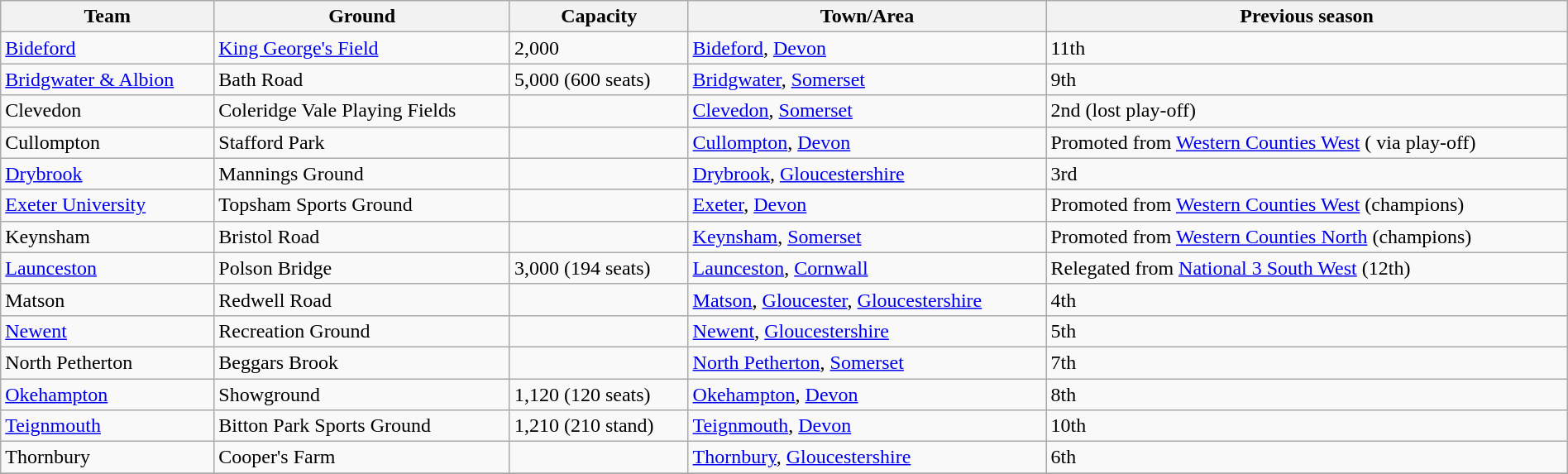<table class="wikitable sortable" width=100%>
<tr>
<th>Team</th>
<th>Ground</th>
<th>Capacity</th>
<th>Town/Area</th>
<th>Previous season</th>
</tr>
<tr>
<td><a href='#'>Bideford</a></td>
<td><a href='#'>King George's Field</a></td>
<td>2,000</td>
<td><a href='#'>Bideford</a>, <a href='#'>Devon</a></td>
<td>11th</td>
</tr>
<tr>
<td><a href='#'>Bridgwater & Albion</a></td>
<td>Bath Road</td>
<td>5,000 (600 seats)</td>
<td><a href='#'>Bridgwater</a>, <a href='#'>Somerset</a></td>
<td>9th</td>
</tr>
<tr>
<td>Clevedon</td>
<td>Coleridge Vale Playing Fields</td>
<td></td>
<td><a href='#'>Clevedon</a>, <a href='#'>Somerset</a></td>
<td>2nd (lost play-off)</td>
</tr>
<tr>
<td>Cullompton</td>
<td>Stafford Park</td>
<td></td>
<td><a href='#'>Cullompton</a>, <a href='#'>Devon</a></td>
<td>Promoted from <a href='#'>Western Counties West</a> ( via play-off)</td>
</tr>
<tr>
<td><a href='#'>Drybrook</a></td>
<td>Mannings Ground</td>
<td></td>
<td><a href='#'>Drybrook</a>, <a href='#'>Gloucestershire</a></td>
<td>3rd</td>
</tr>
<tr>
<td><a href='#'>Exeter University</a></td>
<td>Topsham Sports Ground</td>
<td></td>
<td><a href='#'>Exeter</a>, <a href='#'>Devon</a></td>
<td>Promoted from <a href='#'>Western Counties West</a> (champions)</td>
</tr>
<tr>
<td>Keynsham</td>
<td>Bristol Road</td>
<td></td>
<td><a href='#'>Keynsham</a>, <a href='#'>Somerset</a></td>
<td>Promoted from <a href='#'>Western Counties North</a> (champions)</td>
</tr>
<tr>
<td><a href='#'>Launceston</a></td>
<td>Polson Bridge</td>
<td>3,000 (194 seats)</td>
<td><a href='#'>Launceston</a>, <a href='#'>Cornwall</a></td>
<td>Relegated from <a href='#'>National 3 South West</a> (12th)</td>
</tr>
<tr>
<td>Matson</td>
<td>Redwell Road</td>
<td></td>
<td><a href='#'>Matson</a>, <a href='#'>Gloucester</a>, <a href='#'>Gloucestershire</a></td>
<td>4th</td>
</tr>
<tr>
<td><a href='#'>Newent</a></td>
<td>Recreation Ground</td>
<td></td>
<td><a href='#'>Newent</a>, <a href='#'>Gloucestershire</a></td>
<td>5th</td>
</tr>
<tr>
<td>North Petherton</td>
<td>Beggars Brook</td>
<td></td>
<td><a href='#'>North Petherton</a>, <a href='#'>Somerset</a></td>
<td>7th</td>
</tr>
<tr>
<td><a href='#'>Okehampton</a></td>
<td>Showground</td>
<td>1,120 (120 seats)</td>
<td><a href='#'>Okehampton</a>, <a href='#'>Devon</a></td>
<td>8th</td>
</tr>
<tr>
<td><a href='#'>Teignmouth</a></td>
<td>Bitton Park Sports Ground</td>
<td>1,210 (210 stand)</td>
<td><a href='#'>Teignmouth</a>, <a href='#'>Devon</a></td>
<td>10th</td>
</tr>
<tr>
<td>Thornbury</td>
<td>Cooper's Farm</td>
<td></td>
<td><a href='#'>Thornbury</a>, <a href='#'>Gloucestershire</a></td>
<td>6th</td>
</tr>
<tr>
</tr>
</table>
